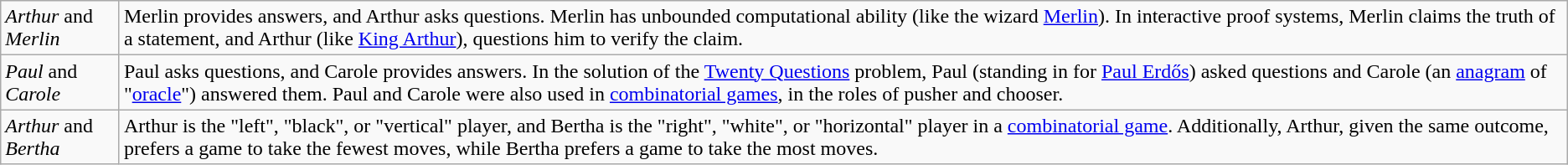<table class="wikitable">
<tr>
<td><em>Arthur</em> and <em>Merlin</em></td>
<td>Merlin provides answers, and Arthur asks questions. Merlin has unbounded computational ability (like the wizard <a href='#'>Merlin</a>). In interactive proof systems, Merlin claims the truth of a statement, and Arthur (like <a href='#'>King Arthur</a>), questions him to verify the claim.</td>
</tr>
<tr>
<td><em>Paul</em> and <em>Carole</em></td>
<td>Paul asks questions, and Carole provides answers. In the solution of the <a href='#'>Twenty Questions</a> problem, Paul (standing in for <a href='#'>Paul Erdős</a>) asked questions and Carole (an <a href='#'>anagram</a> of "<a href='#'>oracle</a>") answered them. Paul and Carole were also used in <a href='#'>combinatorial games</a>, in the roles of pusher and chooser.</td>
</tr>
<tr>
<td><em>Arthur</em> and <em>Bertha</em></td>
<td>Arthur is the "left", "black", or "vertical" player, and Bertha is the "right", "white", or "horizontal" player in a <a href='#'>combinatorial game</a>. Additionally, Arthur, given the same outcome, prefers a game to take the fewest moves, while Bertha prefers a game to take the most moves.</td>
</tr>
</table>
